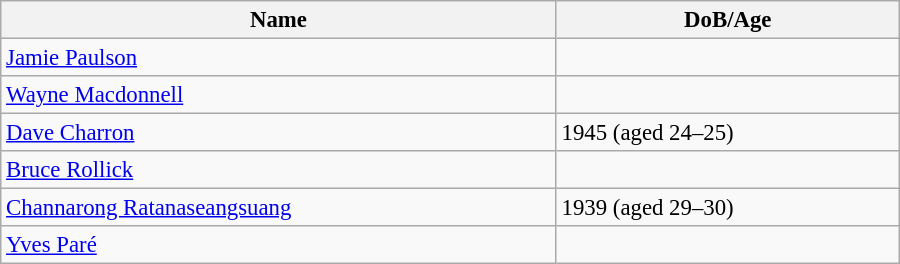<table class="wikitable" style="width:600px; font-size:95%;">
<tr>
<th align="left">Name</th>
<th align="left">DoB/Age</th>
</tr>
<tr>
<td align="left"><a href='#'>Jamie Paulson</a></td>
<td align="left"></td>
</tr>
<tr>
<td align="left"><a href='#'>Wayne Macdonnell</a></td>
<td align="left"></td>
</tr>
<tr>
<td align="left"><a href='#'>Dave Charron</a></td>
<td align="left">1945 (aged 24–25)</td>
</tr>
<tr>
<td align="left"><a href='#'>Bruce Rollick</a></td>
<td align="left"></td>
</tr>
<tr>
<td align="left"><a href='#'>Channarong Ratanaseangsuang</a></td>
<td align="left">1939 (aged 29–30)</td>
</tr>
<tr>
<td align="left"><a href='#'>Yves Paré</a></td>
<td align="left"></td>
</tr>
</table>
